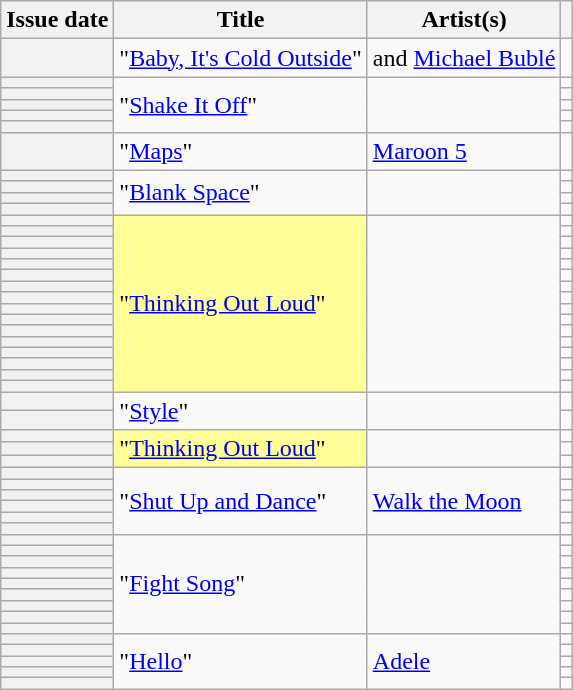<table class="wikitable sortable plainrowheaders">
<tr>
<th scope=col>Issue date</th>
<th scope=col>Title</th>
<th scope=col>Artist(s)</th>
<th scope=col class=unsortable></th>
</tr>
<tr>
<th scope=row></th>
<td>"<a href='#'>Baby, It's Cold Outside</a>"</td>
<td> and <a href='#'>Michael Bublé</a></td>
<td align=center></td>
</tr>
<tr>
<th scope=row></th>
<td rowspan="5">"<a href='#'>Shake It Off</a>"</td>
<td rowspan="5"></td>
<td align=center></td>
</tr>
<tr>
<th scope=row></th>
<td align=center></td>
</tr>
<tr>
<th scope=row></th>
<td align=center></td>
</tr>
<tr>
<th scope=row></th>
<td align=center></td>
</tr>
<tr>
<th scope=row></th>
<td align=center></td>
</tr>
<tr>
<th scope=row></th>
<td>"<a href='#'>Maps</a>"</td>
<td><a href='#'>Maroon 5</a></td>
<td align=center></td>
</tr>
<tr>
<th scope=row></th>
<td rowspan="4">"<a href='#'>Blank Space</a>"</td>
<td rowspan="4"></td>
<td align=center></td>
</tr>
<tr>
<th scope=row></th>
<td align=center></td>
</tr>
<tr>
<th scope=row></th>
<td align=center></td>
</tr>
<tr>
<th scope=row></th>
<td align=center></td>
</tr>
<tr>
<th scope=row></th>
<td bgcolor=#FFFF99 rowspan="16">"<a href='#'>Thinking Out Loud</a>" </td>
<td rowspan="16"></td>
<td align=center></td>
</tr>
<tr>
<th scope=row></th>
<td align=center></td>
</tr>
<tr>
<th scope=row></th>
<td align=center></td>
</tr>
<tr>
<th scope=row></th>
<td align=center></td>
</tr>
<tr>
<th scope=row></th>
<td align=center></td>
</tr>
<tr>
<th scope=row></th>
<td align=center></td>
</tr>
<tr>
<th scope=row></th>
<td align=center></td>
</tr>
<tr>
<th scope=row></th>
<td align=center></td>
</tr>
<tr>
<th scope=row></th>
<td align=center></td>
</tr>
<tr>
<th scope=row></th>
<td align=center></td>
</tr>
<tr>
<th scope=row></th>
<td align=center></td>
</tr>
<tr>
<th scope=row></th>
<td align=center></td>
</tr>
<tr>
<th scope=row></th>
<td align=center></td>
</tr>
<tr>
<th scope=row></th>
<td align=center></td>
</tr>
<tr>
<th scope=row></th>
<td align=center></td>
</tr>
<tr>
<th scope=row></th>
<td align=center></td>
</tr>
<tr>
<th scope=row></th>
<td rowspan="2">"<a href='#'>Style</a>"</td>
<td rowspan="2"></td>
<td align=center></td>
</tr>
<tr>
<th scope=row></th>
<td align=center></td>
</tr>
<tr>
<th scope=row></th>
<td bgcolor=#FFFF99 rowspan="3">"<a href='#'>Thinking Out Loud</a>" </td>
<td rowspan="3"></td>
<td align=center></td>
</tr>
<tr>
<th scope=row></th>
<td align=center></td>
</tr>
<tr>
<th scope=row></th>
<td align=center></td>
</tr>
<tr>
<th scope=row></th>
<td rowspan="6">"<a href='#'>Shut Up and Dance</a>"</td>
<td rowspan="6"><a href='#'>Walk the Moon</a></td>
<td align=center></td>
</tr>
<tr>
<th scope=row></th>
<td align=center></td>
</tr>
<tr>
<th scope=row></th>
<td align=center></td>
</tr>
<tr>
<th scope=row></th>
<td align=center></td>
</tr>
<tr>
<th scope=row></th>
<td align=center></td>
</tr>
<tr>
<th scope=row></th>
<td align=center></td>
</tr>
<tr>
<th scope=row></th>
<td rowspan="9">"<a href='#'>Fight Song</a>"</td>
<td rowspan="9"></td>
<td align=center></td>
</tr>
<tr>
<th scope=row></th>
<td align=center></td>
</tr>
<tr>
<th scope=row></th>
<td align=center></td>
</tr>
<tr>
<th scope=row></th>
<td align=center></td>
</tr>
<tr>
<th scope=row></th>
<td align=center></td>
</tr>
<tr>
<th scope=row></th>
<td align=center></td>
</tr>
<tr>
<th scope=row></th>
<td align=center></td>
</tr>
<tr>
<th scope=row></th>
<td align=center></td>
</tr>
<tr>
<th scope=row></th>
<td align=center></td>
</tr>
<tr>
<th scope=row></th>
<td rowspan="5">"<a href='#'>Hello</a>"</td>
<td rowspan="5"><a href='#'>Adele</a></td>
<td align=center></td>
</tr>
<tr>
<th scope=row></th>
<td align=center></td>
</tr>
<tr>
<th scope=row></th>
<td align=center></td>
</tr>
<tr>
<th scope=row></th>
<td align=center></td>
</tr>
<tr>
<th scope=row></th>
<td align=center></td>
</tr>
</table>
